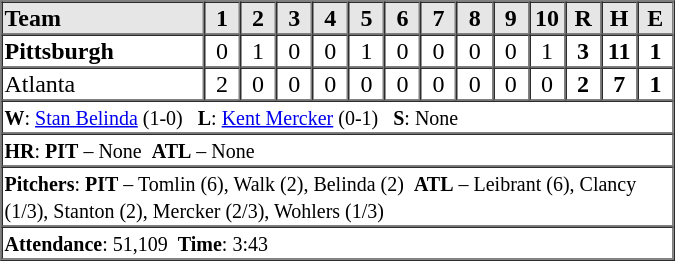<table border=1 cellspacing=0 width=450 style="margin-left:3em;">
<tr style="text-align:center; background-color:#e6e6e6;">
<th align=left width=28%>Team</th>
<th width=5%>1</th>
<th width=5%>2</th>
<th width=5%>3</th>
<th width=5%>4</th>
<th width=5%>5</th>
<th width=5%>6</th>
<th width=5%>7</th>
<th width=5%>8</th>
<th width=5%>9</th>
<th width=5%>10</th>
<th width=5%>R</th>
<th width=5%>H</th>
<th width=5%>E</th>
</tr>
<tr style="text-align:center;">
<td align=left><strong>Pittsburgh</strong></td>
<td>0</td>
<td>1</td>
<td>0</td>
<td>0</td>
<td>1</td>
<td>0</td>
<td>0</td>
<td>0</td>
<td>0</td>
<td>1</td>
<td><strong>3</strong></td>
<td><strong>11</strong></td>
<td><strong>1</strong></td>
</tr>
<tr style="text-align:center;">
<td align=left>Atlanta</td>
<td>2</td>
<td>0</td>
<td>0</td>
<td>0</td>
<td>0</td>
<td>0</td>
<td>0</td>
<td>0</td>
<td>0</td>
<td>0</td>
<td><strong>2</strong></td>
<td><strong>7</strong></td>
<td><strong>1</strong></td>
</tr>
<tr style="text-align:left;">
<td colspan=15><small><strong>W</strong>: <a href='#'>Stan Belinda</a> (1-0)   <strong>L</strong>: <a href='#'>Kent Mercker</a> (0-1)   <strong>S</strong>: None</small></td>
</tr>
<tr style="text-align:left;">
<td colspan=15><small><strong>HR</strong>: <strong>PIT</strong> – None  <strong>ATL</strong> – None</small></td>
</tr>
<tr style="text-align:left;">
<td colspan=15><small><strong>Pitchers</strong>: <strong>PIT</strong> – Tomlin (6), Walk (2), Belinda (2)  <strong>ATL</strong> – Leibrant (6), Clancy (1/3), Stanton (2), Mercker (2/3), Wohlers (1/3)</small></td>
</tr>
<tr style="text-align:left;">
<td colspan=15><small><strong>Attendance</strong>: 51,109  <strong>Time</strong>: 3:43</small></td>
</tr>
</table>
